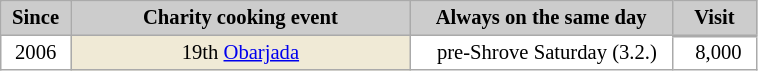<table class="wikitable plainrowheaders" cellpadding="3" cellspacing="0" border="1" style="background:#fff; font-size:86%; line-height:16px; border:grey solid 1px; border-collapse:collapse;">
<tr>
<th scope="col" style="background:#ccc; width:40px;">Since</th>
<th scope="col" style="background:#ccc; width:220px;">Charity cooking event</th>
<th scope="col" style="background:#ccc; width:168px;">Always on the same day</th>
<th scope="col" style="background:#ccc; width:50px;">Visit</th>
</tr>
<tr>
<td align=center>2006</td>
<td align=center bgcolor=#F0EAD6>19th <a href='#'>Obarjada</a></td>
<td align=right>pre-Shrove Saturday (3.2.)  </td>
<td align=right style="border-top-width:2px">8,000  </td>
</tr>
</table>
